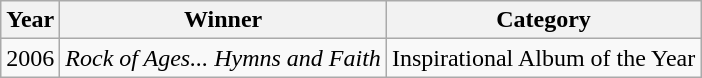<table class="wikitable">
<tr>
<th align="left">Year</th>
<th align="left">Winner</th>
<th align="left">Category</th>
</tr>
<tr>
<td align="left">2006</td>
<td align="left"><em>Rock of Ages... Hymns and Faith</em></td>
<td align="left">Inspirational Album of the Year</td>
</tr>
</table>
